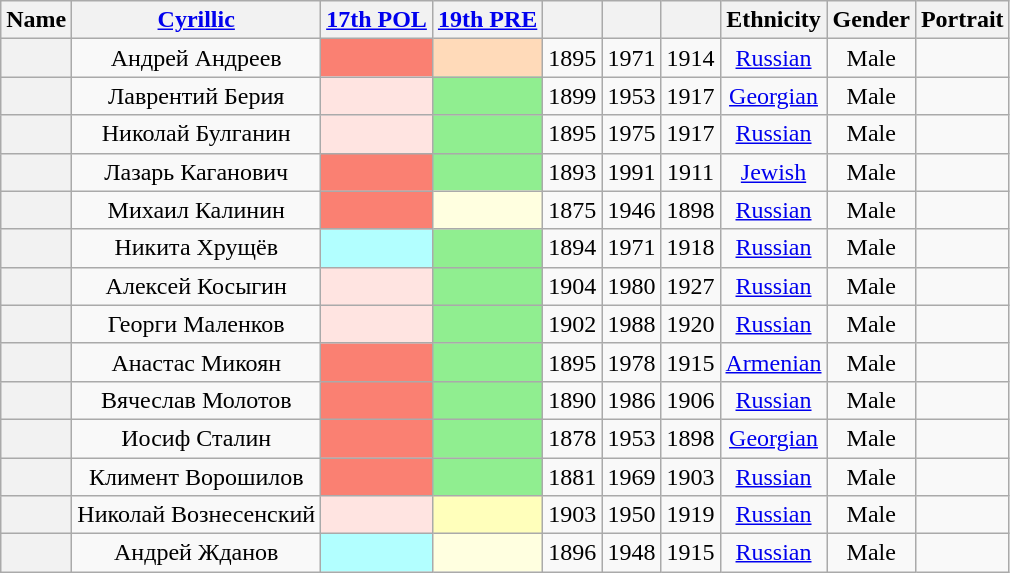<table class="wikitable sortable" style=text-align:center>
<tr>
<th scope="col">Name</th>
<th scope="col" class="unsortable"><a href='#'>Cyrillic</a></th>
<th scope="col"><a href='#'>17th POL</a></th>
<th scope="col"><a href='#'>19th PRE</a></th>
<th scope="col"></th>
<th scope="col"></th>
<th scope="col"></th>
<th scope="col">Ethnicity</th>
<th scope="col">Gender</th>
<th scope="col" class="unsortable">Portrait</th>
</tr>
<tr>
<th align="center" scope="row" style="font-weight:normal;"></th>
<td>Андрей Андреев</td>
<td bgcolor = Salmon></td>
<td bgcolor = PeachPuff></td>
<td>1895</td>
<td>1971</td>
<td>1914</td>
<td><a href='#'>Russian</a></td>
<td>Male</td>
<td></td>
</tr>
<tr>
<th align="center" scope="row" style="font-weight:normal;"></th>
<td>Лаврентий Берия</td>
<td bgcolor = MistyRose></td>
<td bgcolor = LightGreen></td>
<td>1899</td>
<td>1953</td>
<td>1917</td>
<td><a href='#'>Georgian</a></td>
<td>Male</td>
<td></td>
</tr>
<tr>
<th align="center" scope="row" style="font-weight:normal;"></th>
<td>Николай Булганин</td>
<td bgcolor = MistyRose></td>
<td bgcolor = LightGreen></td>
<td>1895</td>
<td>1975</td>
<td>1917</td>
<td><a href='#'>Russian</a></td>
<td>Male</td>
<td></td>
</tr>
<tr>
<th align="center" scope="row" style="font-weight:normal;"></th>
<td>Лазарь Каганович</td>
<td bgcolor = Salmon></td>
<td bgcolor = LightGreen></td>
<td>1893</td>
<td>1991</td>
<td>1911</td>
<td><a href='#'>Jewish</a></td>
<td>Male</td>
<td></td>
</tr>
<tr>
<th align="center" scope="row" style="font-weight:normal;"></th>
<td>Михаил Калинин</td>
<td bgcolor = Salmon></td>
<td bgcolor = LightYellow></td>
<td>1875</td>
<td>1946</td>
<td>1898</td>
<td><a href='#'>Russian</a></td>
<td>Male</td>
<td></td>
</tr>
<tr>
<th align="center" scope="row" style="font-weight:normal;"></th>
<td>Никита Хрущёв</td>
<td bgcolor = #B2FFFF></td>
<td bgcolor = LightGreen></td>
<td>1894</td>
<td>1971</td>
<td>1918</td>
<td><a href='#'>Russian</a></td>
<td>Male</td>
<td></td>
</tr>
<tr>
<th align="center" scope="row" style="font-weight:normal;"></th>
<td>Алексей Косыгин</td>
<td bgcolor = MistyRose></td>
<td bgcolor = LightGreen></td>
<td>1904</td>
<td>1980</td>
<td>1927</td>
<td><a href='#'>Russian</a></td>
<td>Male</td>
<td></td>
</tr>
<tr>
<th align="center" scope="row" style="font-weight:normal;"></th>
<td>Георги Маленков</td>
<td bgcolor = MistyRose></td>
<td bgcolor = LightGreen></td>
<td>1902</td>
<td>1988</td>
<td>1920</td>
<td><a href='#'>Russian</a></td>
<td>Male</td>
<td></td>
</tr>
<tr>
<th align="center" scope="row" style="font-weight:normal;"></th>
<td>Анастас Микоян</td>
<td bgcolor = Salmon></td>
<td bgcolor = LightGreen></td>
<td>1895</td>
<td>1978</td>
<td>1915</td>
<td><a href='#'>Armenian</a></td>
<td>Male</td>
<td></td>
</tr>
<tr>
<th align="center" scope="row" style="font-weight:normal;"></th>
<td>Вячеслав Молотов</td>
<td bgcolor = Salmon></td>
<td bgcolor = LightGreen></td>
<td>1890</td>
<td>1986</td>
<td>1906</td>
<td><a href='#'>Russian</a></td>
<td>Male</td>
<td></td>
</tr>
<tr>
<th align="center" scope="row" style="font-weight:normal;"></th>
<td>Иосиф Сталин</td>
<td bgcolor = Salmon></td>
<td bgcolor = LightGreen></td>
<td>1878</td>
<td>1953</td>
<td>1898</td>
<td><a href='#'>Georgian</a></td>
<td>Male</td>
<td></td>
</tr>
<tr>
<th align="center" scope="row" style="font-weight:normal;"></th>
<td>Климент Ворошилов</td>
<td bgcolor = Salmon></td>
<td bgcolor = LightGreen></td>
<td>1881</td>
<td>1969</td>
<td>1903</td>
<td><a href='#'>Russian</a></td>
<td>Male</td>
<td></td>
</tr>
<tr>
<th align="center" scope="row" style="font-weight:normal;"></th>
<td>Николай Вознесенский</td>
<td bgcolor = MistyRose></td>
<td bgcolor = ffffbb></td>
<td>1903</td>
<td>1950</td>
<td>1919</td>
<td><a href='#'>Russian</a></td>
<td>Male</td>
<td></td>
</tr>
<tr>
<th align="center" scope="row" style="font-weight:normal;"></th>
<td>Андрей Жданов</td>
<td bgcolor = #B2FFFF></td>
<td bgcolor = LightYellow></td>
<td>1896</td>
<td>1948</td>
<td>1915</td>
<td><a href='#'>Russian</a></td>
<td>Male</td>
<td></td>
</tr>
</table>
